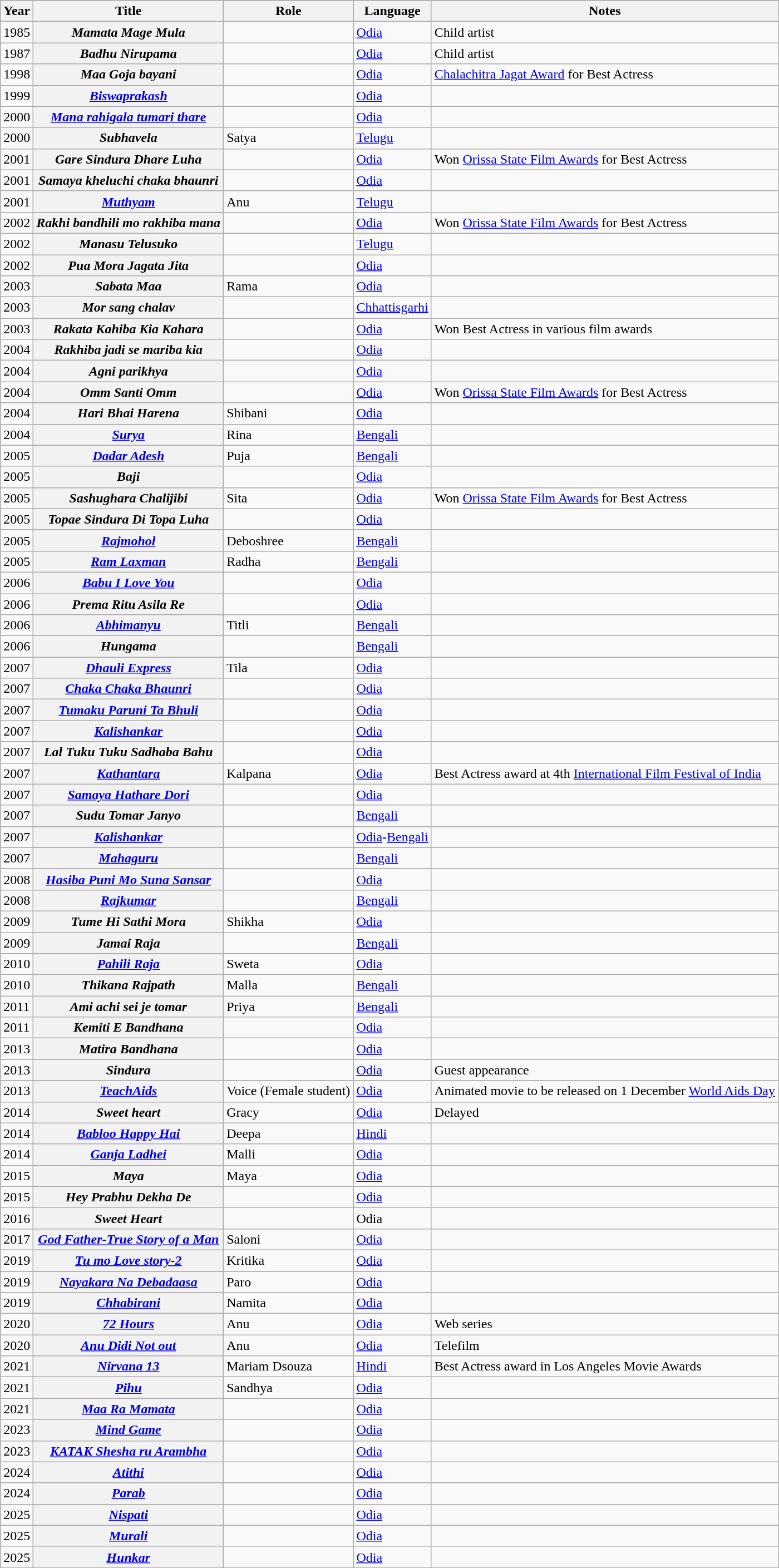<table class="wikitable sortable plainrowheaders">
<tr style="background:#ccc; text-align:center;">
<th scope="col">Year</th>
<th scope="col">Title</th>
<th scope="col">Role</th>
<th scope="col">Language</th>
<th scope="col">Notes</th>
</tr>
<tr>
<td>1985</td>
<th scope="row"><em>Mamata Mage Mula</em></th>
<td></td>
<td><a href='#'>Odia</a></td>
<td>Child artist</td>
</tr>
<tr>
<td>1987</td>
<th scope="row"><em>Badhu Nirupama</em></th>
<td></td>
<td><a href='#'>Odia</a></td>
<td>Child artist</td>
</tr>
<tr>
<td>1998</td>
<th scope="row"><em>Maa Goja bayani</em></th>
<td></td>
<td><a href='#'>Odia</a></td>
<td><a href='#'>Chalachitra Jagat Award</a> for Best Actress</td>
</tr>
<tr>
<td>1999</td>
<th scope="row"><em><a href='#'>Biswaprakash</a></em></th>
<td></td>
<td><a href='#'>Odia</a></td>
<td></td>
</tr>
<tr>
<td>2000</td>
<th scope="row"><em><a href='#'>Mana rahigala tumari thare</a></em></th>
<td></td>
<td><a href='#'>Odia</a></td>
<td></td>
</tr>
<tr>
<td>2000</td>
<th scope="row"><em>Subhavela</em></th>
<td>Satya</td>
<td><a href='#'>Telugu</a></td>
<td></td>
</tr>
<tr>
<td>2001</td>
<th scope="row"><em>Gare Sindura Dhare Luha</em></th>
<td></td>
<td><a href='#'>Odia</a></td>
<td>Won <a href='#'>Orissa State Film Awards</a> for Best Actress</td>
</tr>
<tr>
<td>2001</td>
<th scope="row"><em>Samaya kheluchi chaka bhaunri</em></th>
<td></td>
<td><a href='#'>Odia</a></td>
<td></td>
</tr>
<tr>
<td>2001</td>
<th scope="row"><em><a href='#'>Muthyam</a></em></th>
<td>Anu</td>
<td><a href='#'>Telugu</a></td>
<td></td>
</tr>
<tr>
<td>2002</td>
<th scope="row"><em>Rakhi bandhili mo rakhiba mana</em></th>
<td></td>
<td><a href='#'>Odia</a></td>
<td>Won <a href='#'>Orissa State Film Awards</a> for Best Actress</td>
</tr>
<tr>
<td>2002</td>
<th scope="row"><em>Manasu Telusuko</em></th>
<td></td>
<td><a href='#'>Telugu</a></td>
<td></td>
</tr>
<tr>
<td>2002</td>
<th scope="row"><em>Pua Mora Jagata Jita</em></th>
<td></td>
<td><a href='#'>Odia</a></td>
<td></td>
</tr>
<tr>
<td>2003</td>
<th scope="row"><em>Sabata Maa</em></th>
<td>Rama</td>
<td><a href='#'>Odia</a></td>
<td></td>
</tr>
<tr>
<td>2003</td>
<th scope="row"><em>Mor sang chalav</em></th>
<td></td>
<td><a href='#'>Chhattisgarhi</a></td>
<td></td>
</tr>
<tr>
<td>2003</td>
<th scope="row"><em>Rakata Kahiba Kia Kahara</em></th>
<td></td>
<td><a href='#'>Odia</a></td>
<td>Won Best Actress in various film awards</td>
</tr>
<tr>
<td>2004</td>
<th scope="row"><em>Rakhiba jadi se mariba kia</em></th>
<td></td>
<td><a href='#'>Odia</a></td>
<td></td>
</tr>
<tr>
<td>2004</td>
<th scope="row"><em>Agni parikhya</em></th>
<td></td>
<td><a href='#'>Odia</a></td>
<td></td>
</tr>
<tr>
<td>2004</td>
<th scope="row"><em>Omm Santi Omm</em></th>
<td></td>
<td><a href='#'>Odia</a></td>
<td>Won <a href='#'>Orissa State Film Awards</a> for Best Actress</td>
</tr>
<tr>
<td>2004</td>
<th scope="row"><em>Hari Bhai Harena</em></th>
<td>Shibani</td>
<td><a href='#'>Odia</a></td>
<td></td>
</tr>
<tr>
<td>2004</td>
<th scope="row"><em><a href='#'>Surya</a></em></th>
<td>Rina</td>
<td><a href='#'>Bengali</a></td>
<td></td>
</tr>
<tr>
<td>2005</td>
<th scope="row"><em><a href='#'>Dadar Adesh</a></em></th>
<td>Puja</td>
<td><a href='#'>Bengali</a></td>
<td></td>
</tr>
<tr>
<td>2005</td>
<th scope="row"><em>Baji</em></th>
<td></td>
<td><a href='#'>Odia</a></td>
<td></td>
</tr>
<tr>
<td>2005</td>
<th scope="row"><em>Sashughara Chalijibi</em></th>
<td>Sita</td>
<td><a href='#'>Odia</a></td>
<td>Won <a href='#'>Orissa State Film Awards</a> for Best Actress</td>
</tr>
<tr>
<td>2005</td>
<th scope="row"><em>Topae Sindura Di Topa Luha</em></th>
<td></td>
<td><a href='#'>Odia</a></td>
<td></td>
</tr>
<tr>
<td>2005</td>
<th scope="row"><em><a href='#'>Rajmohol</a></em></th>
<td>Deboshree</td>
<td><a href='#'>Bengali</a></td>
<td></td>
</tr>
<tr>
<td>2005</td>
<th scope="row"><em><a href='#'>Ram Laxman</a></em></th>
<td>Radha</td>
<td><a href='#'>Bengali</a></td>
<td></td>
</tr>
<tr>
<td>2006</td>
<th scope="row"><em><a href='#'>Babu I Love You</a></em></th>
<td></td>
<td><a href='#'>Odia</a></td>
<td></td>
</tr>
<tr>
<td>2006</td>
<th scope="row"><em>Prema Ritu Asila Re</em></th>
<td></td>
<td><a href='#'>Odia</a></td>
<td></td>
</tr>
<tr>
<td>2006</td>
<th scope="row"><em><a href='#'>Abhimanyu</a></em></th>
<td>Titli</td>
<td><a href='#'>Bengali</a></td>
<td></td>
</tr>
<tr>
<td>2006</td>
<th scope="row"><em>Hungama</em></th>
<td></td>
<td><a href='#'>Bengali</a></td>
<td></td>
</tr>
<tr>
<td>2007</td>
<th scope="row"><em><a href='#'>Dhauli Express</a></em></th>
<td>Tila</td>
<td><a href='#'>Odia</a></td>
<td></td>
</tr>
<tr>
<td>2007</td>
<th scope="row"><em><a href='#'>Chaka Chaka Bhaunri</a></em></th>
<td></td>
<td><a href='#'>Odia</a></td>
<td></td>
</tr>
<tr>
<td>2007</td>
<th scope="row"><em><a href='#'>Tumaku Paruni Ta Bhuli</a></em></th>
<td></td>
<td><a href='#'>Odia</a></td>
<td></td>
</tr>
<tr>
<td>2007</td>
<th scope="row"><em><a href='#'>Kalishankar</a></em></th>
<td></td>
<td><a href='#'>Odia</a></td>
<td></td>
</tr>
<tr>
<td>2007</td>
<th scope="row"><em>Lal Tuku Tuku Sadhaba Bahu</em></th>
<td></td>
<td><a href='#'>Odia</a></td>
<td></td>
</tr>
<tr>
<td>2007</td>
<th scope="row"><em><a href='#'>Kathantara</a></em></th>
<td>Kalpana</td>
<td><a href='#'>Odia</a></td>
<td>Best Actress award at 4th <a href='#'>International Film Festival of India</a></td>
</tr>
<tr>
<td>2007</td>
<th scope="row"><em><a href='#'>Samaya Hathare Dori</a></em></th>
<td></td>
<td><a href='#'>Odia</a></td>
<td></td>
</tr>
<tr>
<td>2007</td>
<th scope="row"><em>Sudu Tomar Janyo</em></th>
<td></td>
<td><a href='#'>Bengali</a></td>
<td></td>
</tr>
<tr>
<td>2007</td>
<th scope="row"><em><a href='#'>Kalishankar</a></em></th>
<td></td>
<td><a href='#'>Odia</a>-<a href='#'>Bengali</a></td>
<td></td>
</tr>
<tr>
<td>2007</td>
<th scope="row"><em><a href='#'>Mahaguru</a></em></th>
<td></td>
<td><a href='#'>Bengali</a></td>
<td></td>
</tr>
<tr>
<td>2008</td>
<th scope="row"><em><a href='#'>Hasiba Puni Mo Suna Sansar</a></em></th>
<td></td>
<td><a href='#'>Odia</a></td>
<td></td>
</tr>
<tr>
<td>2008</td>
<th scope="row"><em><a href='#'>Rajkumar</a></em></th>
<td></td>
<td><a href='#'>Bengali</a></td>
<td></td>
</tr>
<tr>
<td>2009</td>
<th scope="row"><em>Tume Hi Sathi Mora</em></th>
<td>Shikha</td>
<td><a href='#'>Odia</a></td>
<td></td>
</tr>
<tr>
<td>2009</td>
<th scope="row"><em>Jamai Raja</em></th>
<td></td>
<td><a href='#'>Bengali</a></td>
<td></td>
</tr>
<tr>
<td>2010</td>
<th scope="row"><em><a href='#'>Pahili Raja</a></em></th>
<td>Sweta</td>
<td><a href='#'>Odia</a></td>
<td></td>
</tr>
<tr>
<td>2010</td>
<th scope="row"><em>Thikana Rajpath</em></th>
<td>Malla</td>
<td><a href='#'>Bengali</a></td>
<td></td>
</tr>
<tr>
<td>2011</td>
<th scope="row"><em>Ami achi sei je tomar</em></th>
<td>Priya</td>
<td><a href='#'>Bengali</a></td>
<td></td>
</tr>
<tr>
<td>2011</td>
<th scope="row"><em>Kemiti E Bandhana</em></th>
<td></td>
<td><a href='#'>Odia</a></td>
<td></td>
</tr>
<tr>
<td>2013</td>
<th scope="row"><em>Matira Bandhana</em></th>
<td></td>
<td><a href='#'>Odia</a></td>
<td></td>
</tr>
<tr>
<td>2013</td>
<th scope="row"><em>Sindura</em></th>
<td></td>
<td><a href='#'>Odia</a></td>
<td>Guest appearance</td>
</tr>
<tr>
<td>2013</td>
<th scope="row"><em><a href='#'>TeachAids</a></em></th>
<td>Voice (Female student)</td>
<td><a href='#'>Odia</a></td>
<td>Animated movie to be released on 1 December <a href='#'>World Aids Day</a></td>
</tr>
<tr>
<td>2014</td>
<th scope="row"><em>Sweet heart</em></th>
<td>Gracy</td>
<td><a href='#'>Odia</a></td>
<td>Delayed</td>
</tr>
<tr>
<td>2014</td>
<th scope="row"><em><a href='#'>Babloo Happy Hai</a></em></th>
<td>Deepa</td>
<td><a href='#'>Hindi</a></td>
<td></td>
</tr>
<tr>
<td>2014</td>
<th scope="row"><em><a href='#'>Ganja Ladhei</a></em></th>
<td>Malli</td>
<td><a href='#'>Odia</a></td>
<td></td>
</tr>
<tr>
<td>2015</td>
<th scope="row"><em>Maya</em></th>
<td>Maya</td>
<td><a href='#'>Odia</a></td>
<td></td>
</tr>
<tr>
<td>2015</td>
<th scope="row"><em>Hey Prabhu Dekha De</em></th>
<td></td>
<td><a href='#'>Odia</a></td>
<td></td>
</tr>
<tr>
<td>2016</td>
<th scope="row"><em>Sweet Heart</em></th>
<td></td>
<td>Odia</td>
<td></td>
</tr>
<tr>
<td>2017</td>
<th scope="row"><em><a href='#'>God Father-True Story of a Man</a></em></th>
<td>Saloni</td>
<td><a href='#'>Odia</a></td>
<td></td>
</tr>
<tr>
<td>2019</td>
<th scope="row"><em><a href='#'>Tu mo Love story-2</a></em></th>
<td>Kritika</td>
<td><a href='#'>Odia</a></td>
<td></td>
</tr>
<tr>
<td>2019</td>
<th scope="row"><em><a href='#'>Nayakara Na Debadaasa</a></em></th>
<td>Paro</td>
<td><a href='#'>Odia</a></td>
<td></td>
</tr>
<tr>
<td>2019</td>
<th scope="row"><em><a href='#'>Chhabirani</a></em></th>
<td>Namita</td>
<td><a href='#'>Odia</a></td>
<td></td>
</tr>
<tr>
<td>2020</td>
<th scope="row"><a href='#'><em>72 Hours</em></a></th>
<td>Anu</td>
<td><a href='#'>Odia</a></td>
<td>Web series</td>
</tr>
<tr>
<td>2020</td>
<th scope="row"><em><a href='#'>Anu Didi Not out</a></em></th>
<td>Anu</td>
<td><a href='#'>Odia</a></td>
<td>Telefilm</td>
</tr>
<tr>
<td>2021</td>
<th scope="row"><em><a href='#'>Nirvana 13</a></em></th>
<td>Mariam Dsouza</td>
<td><a href='#'>Hindi</a></td>
<td>Best Actress award in Los Angeles Movie Awards</td>
</tr>
<tr>
<td>2021</td>
<th scope="row"><em><a href='#'>Pihu</a></em></th>
<td>Sandhya</td>
<td><a href='#'>Odia</a></td>
<td></td>
</tr>
<tr>
<td>2021</td>
<th scope="row"><em><a href='#'>Maa Ra Mamata</a></em></th>
<td></td>
<td><a href='#'>Odia</a></td>
<td></td>
</tr>
<tr>
<td>2023</td>
<th scope="row"><em><a href='#'>Mind Game</a></em></th>
<td></td>
<td><a href='#'>Odia</a></td>
<td></td>
</tr>
<tr>
<td>2023</td>
<th scope="row"><em><a href='#'>KATAK Shesha ru Arambha</a></em></th>
<td></td>
<td><a href='#'>Odia</a></td>
<td></td>
</tr>
<tr>
<td>2024</td>
<th scope="row"><em><a href='#'>Atithi</a></em></th>
<td></td>
<td><a href='#'>Odia</a></td>
<td></td>
</tr>
<tr>
<td>2024</td>
<th scope="row"><em><a href='#'>Parab</a></em></th>
<td></td>
<td><a href='#'>Odia</a></td>
<td></td>
</tr>
<tr>
<td>2025</td>
<th scope="row"><em><a href='#'>Nispati</a></em></th>
<td></td>
<td><a href='#'>Odia</a></td>
<td></td>
</tr>
<tr>
<td>2025</td>
<th scope="row"><em><a href='#'>Murali</a></em></th>
<td></td>
<td><a href='#'>Odia</a></td>
<td></td>
</tr>
<tr>
<td>2025</td>
<th scope="row"><em><a href='#'>Hunkar</a></em></th>
<td></td>
<td><a href='#'>Odia</a></td>
<td></td>
</tr>
<tr>
</tr>
</table>
